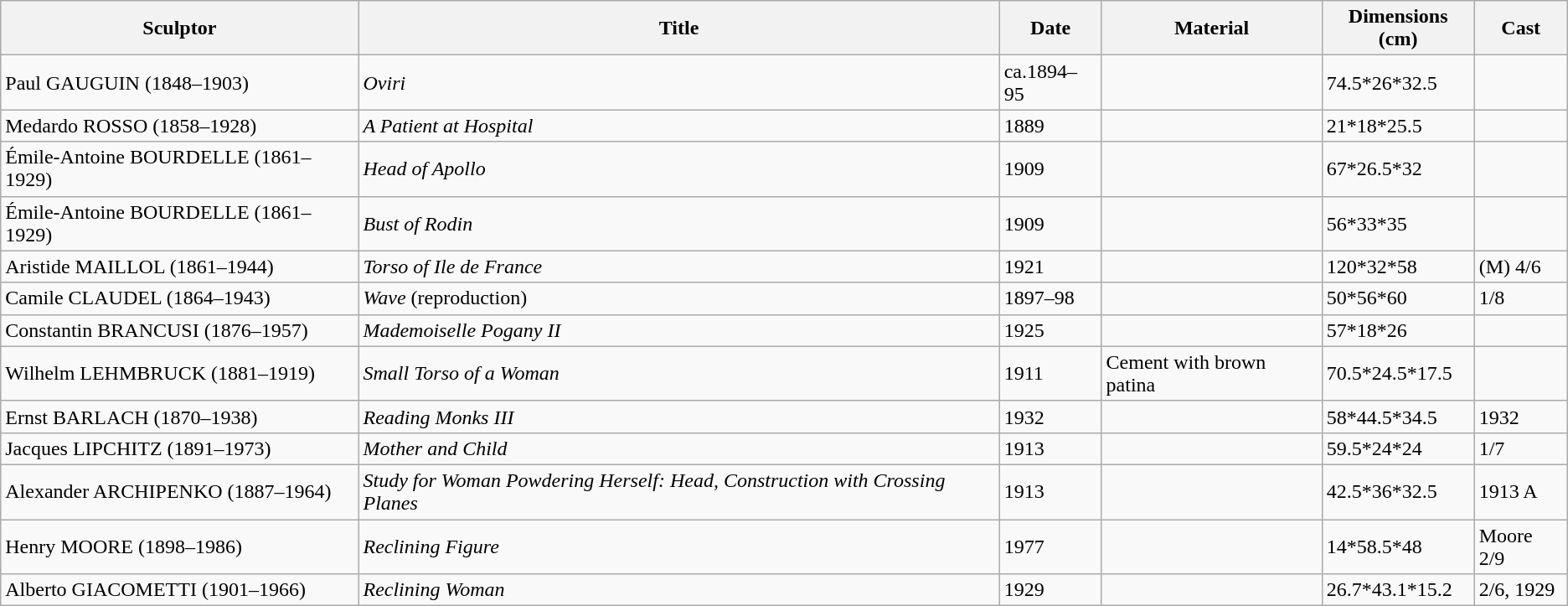<table class="wikitable">
<tr>
<th>Sculptor</th>
<th>Title</th>
<th>Date</th>
<th>Material</th>
<th>Dimensions (cm)</th>
<th>Cast</th>
</tr>
<tr>
<td>Paul GAUGUIN (1848–1903)</td>
<td><em>Oviri</em></td>
<td>ca.1894–95</td>
<td><br></td>
<td>74.5*26*32.5</td>
<td></td>
</tr>
<tr>
<td>Medardo ROSSO (1858–1928)</td>
<td><em>A Patient at Hospital</em></td>
<td>1889</td>
<td><br></td>
<td>21*18*25.5</td>
<td></td>
</tr>
<tr>
<td>Émile-Antoine BOURDELLE (1861–1929)</td>
<td><em>Head of Apollo</em></td>
<td>1909</td>
<td><br></td>
<td>67*26.5*32</td>
<td></td>
</tr>
<tr>
<td>Émile-Antoine BOURDELLE (1861–1929)</td>
<td><em>Bust of Rodin</em></td>
<td>1909</td>
<td><br></td>
<td>56*33*35</td>
<td></td>
</tr>
<tr>
<td>Aristide MAILLOL (1861–1944)</td>
<td><em>Torso of Ile de France</em></td>
<td>1921</td>
<td><br></td>
<td>120*32*58</td>
<td>(M) 4/6</td>
</tr>
<tr>
<td>Camile CLAUDEL (1864–1943)</td>
<td><em>Wave</em> (reproduction)</td>
<td>1897–98</td>
<td><br></td>
<td>50*56*60</td>
<td>1/8</td>
</tr>
<tr>
<td>Constantin BRANCUSI (1876–1957)</td>
<td><em>Mademoiselle Pogany II</em></td>
<td>1925</td>
<td><br></td>
<td>57*18*26</td>
<td></td>
</tr>
<tr>
<td>Wilhelm LEHMBRUCK (1881–1919)</td>
<td><em>Small Torso of a Woman</em></td>
<td>1911</td>
<td>Cement with brown patina</td>
<td>70.5*24.5*17.5</td>
<td></td>
</tr>
<tr>
<td>Ernst BARLACH (1870–1938)</td>
<td><em>Reading Monks III</em></td>
<td>1932</td>
<td><br></td>
<td>58*44.5*34.5</td>
<td>1932</td>
</tr>
<tr>
<td>Jacques LIPCHITZ (1891–1973)</td>
<td><em>Mother and Child</em></td>
<td>1913</td>
<td><br></td>
<td>59.5*24*24</td>
<td>1/7</td>
</tr>
<tr>
<td>Alexander ARCHIPENKO (1887–1964)</td>
<td><em>Study for Woman Powdering Herself: Head, Construction with Crossing Planes</em> </td>
<td>1913</td>
<td><br></td>
<td>42.5*36*32.5</td>
<td>1913 A</td>
</tr>
<tr>
<td>Henry MOORE (1898–1986)</td>
<td><em>Reclining Figure</em></td>
<td>1977</td>
<td><br></td>
<td>14*58.5*48</td>
<td>Moore 2/9</td>
</tr>
<tr>
<td>Alberto GIACOMETTI (1901–1966)</td>
<td><em>Reclining Woman</em></td>
<td>1929</td>
<td><br></td>
<td>26.7*43.1*15.2</td>
<td>2/6, 1929</td>
</tr>
</table>
